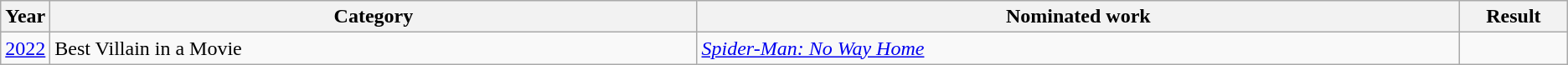<table class=wikitable>
<tr>
<th scope="col" style="width:1em;">Year</th>
<th scope="col" style="width:33em;">Category</th>
<th scope="col" style="width:39em;">Nominated work</th>
<th scope="col" style="width:5em;">Result</th>
</tr>
<tr>
<td><a href='#'>2022</a></td>
<td>Best Villain in a Movie</td>
<td><em><a href='#'>Spider-Man: No Way Home</a></em></td>
<td></td>
</tr>
</table>
